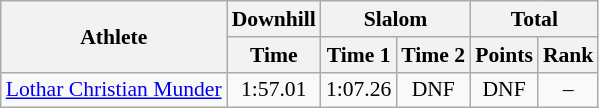<table class="wikitable" style="font-size:90%">
<tr>
<th rowspan="2">Athlete</th>
<th>Downhill</th>
<th colspan="2">Slalom</th>
<th colspan="2">Total</th>
</tr>
<tr>
<th>Time</th>
<th>Time 1</th>
<th>Time 2</th>
<th>Points</th>
<th>Rank</th>
</tr>
<tr>
<td><a href='#'>Lothar Christian Munder</a></td>
<td align="center">1:57.01</td>
<td align="center">1:07.26</td>
<td align="center">DNF</td>
<td align="center">DNF</td>
<td align="center">–</td>
</tr>
</table>
